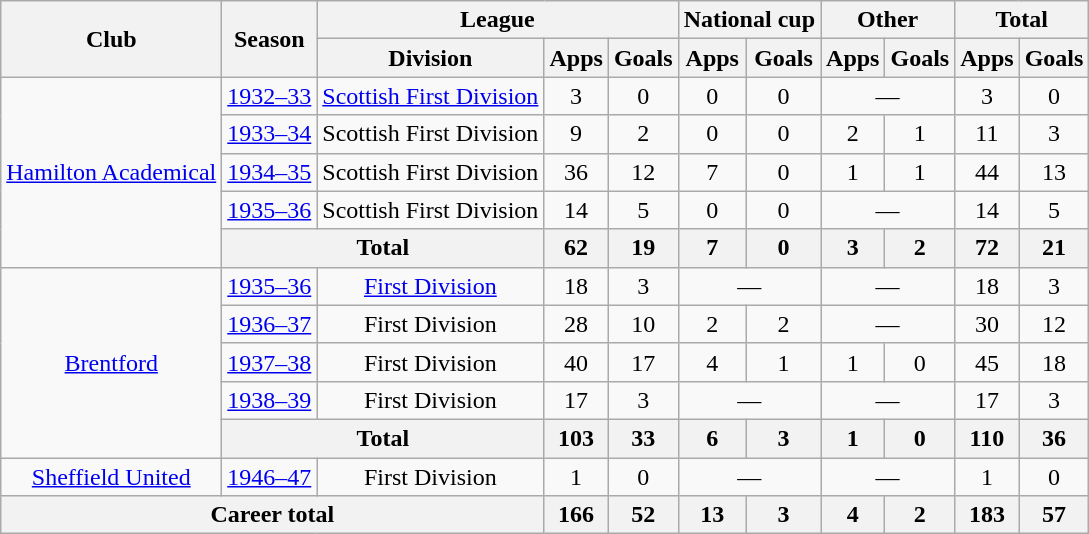<table class="wikitable" style="text-align: center;">
<tr>
<th rowspan="2">Club</th>
<th rowspan="2">Season</th>
<th colspan="3">League</th>
<th colspan="2">National cup</th>
<th colspan="2">Other</th>
<th colspan="2">Total</th>
</tr>
<tr>
<th>Division</th>
<th>Apps</th>
<th>Goals</th>
<th>Apps</th>
<th>Goals</th>
<th>Apps</th>
<th>Goals</th>
<th>Apps</th>
<th>Goals</th>
</tr>
<tr>
<td rowspan="5"><a href='#'>Hamilton Academical</a></td>
<td><a href='#'>1932–33</a></td>
<td><a href='#'>Scottish First Division</a></td>
<td>3</td>
<td>0</td>
<td>0</td>
<td>0</td>
<td colspan="2">—</td>
<td>3</td>
<td>0</td>
</tr>
<tr>
<td><a href='#'>1933–34</a></td>
<td>Scottish First Division</td>
<td>9</td>
<td>2</td>
<td>0</td>
<td>0</td>
<td>2</td>
<td>1</td>
<td>11</td>
<td>3</td>
</tr>
<tr>
<td><a href='#'>1934–35</a></td>
<td>Scottish First Division</td>
<td>36</td>
<td>12</td>
<td>7</td>
<td>0</td>
<td>1</td>
<td>1</td>
<td>44</td>
<td>13</td>
</tr>
<tr>
<td><a href='#'>1935–36</a></td>
<td>Scottish First Division</td>
<td>14</td>
<td>5</td>
<td>0</td>
<td>0</td>
<td colspan="2">—</td>
<td>14</td>
<td>5</td>
</tr>
<tr>
<th colspan="2">Total</th>
<th>62</th>
<th>19</th>
<th>7</th>
<th>0</th>
<th>3</th>
<th>2</th>
<th>72</th>
<th>21</th>
</tr>
<tr>
<td rowspan="5"><a href='#'>Brentford</a></td>
<td><a href='#'>1935–36</a></td>
<td><a href='#'>First Division</a></td>
<td>18</td>
<td>3</td>
<td colspan="2">—</td>
<td colspan="2">—</td>
<td>18</td>
<td>3</td>
</tr>
<tr>
<td><a href='#'>1936–37</a></td>
<td>First Division</td>
<td>28</td>
<td>10</td>
<td>2</td>
<td>2</td>
<td colspan="2">—</td>
<td>30</td>
<td>12</td>
</tr>
<tr>
<td><a href='#'>1937–38</a></td>
<td>First Division</td>
<td>40</td>
<td>17</td>
<td>4</td>
<td>1</td>
<td>1</td>
<td>0</td>
<td>45</td>
<td>18</td>
</tr>
<tr>
<td><a href='#'>1938–39</a></td>
<td>First Division</td>
<td>17</td>
<td>3</td>
<td colspan="2">—</td>
<td colspan="2">—</td>
<td>17</td>
<td>3</td>
</tr>
<tr>
<th colspan="2">Total</th>
<th>103</th>
<th>33</th>
<th>6</th>
<th>3</th>
<th>1</th>
<th>0</th>
<th>110</th>
<th>36</th>
</tr>
<tr>
<td><a href='#'>Sheffield United</a></td>
<td><a href='#'>1946–47</a></td>
<td>First Division</td>
<td>1</td>
<td>0</td>
<td colspan="2">—</td>
<td colspan="2">—</td>
<td>1</td>
<td>0</td>
</tr>
<tr>
<th colspan="3">Career total</th>
<th>166</th>
<th>52</th>
<th>13</th>
<th>3</th>
<th>4</th>
<th>2</th>
<th>183</th>
<th>57</th>
</tr>
</table>
